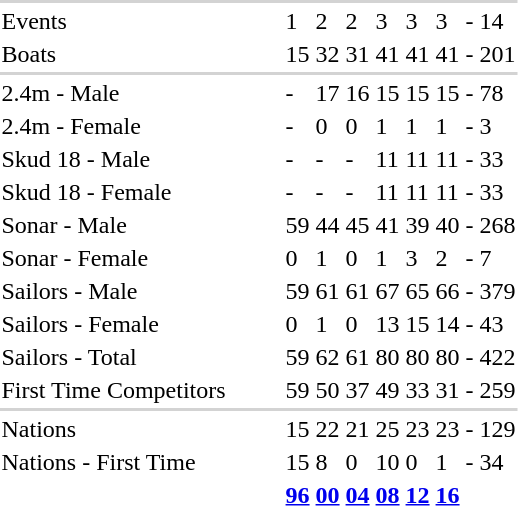<table>
<tr>
</tr>
<tr>
</tr>
<tr>
</tr>
<tr>
</tr>
<tr>
</tr>
<tr>
</tr>
<tr>
</tr>
<tr>
</tr>
<tr>
</tr>
<tr>
</tr>
<tr>
</tr>
<tr>
</tr>
<tr>
</tr>
<tr>
</tr>
<tr>
</tr>
<tr>
</tr>
<tr>
</tr>
<tr>
</tr>
<tr>
</tr>
<tr>
</tr>
<tr>
</tr>
<tr>
</tr>
<tr>
</tr>
<tr>
</tr>
<tr>
</tr>
<tr>
</tr>
<tr>
</tr>
<tr>
</tr>
<tr>
</tr>
<tr>
</tr>
<tr>
</tr>
<tr>
</tr>
<tr>
</tr>
<tr>
</tr>
<tr>
<td colspan=30 bgcolor=lightgray></td>
</tr>
<tr>
<td align=left>Events</td>
<td></td>
<td></td>
<td></td>
<td></td>
<td></td>
<td></td>
<td></td>
<td></td>
<td></td>
<td>1</td>
<td>2</td>
<td>2</td>
<td>3</td>
<td>3</td>
<td>3</td>
<td>-</td>
<td>14</td>
</tr>
<tr>
<td align=left>Boats</td>
<td></td>
<td></td>
<td></td>
<td></td>
<td></td>
<td></td>
<td></td>
<td></td>
<td></td>
<td>15</td>
<td>32</td>
<td>31</td>
<td>41</td>
<td>41</td>
<td>41</td>
<td>-</td>
<td>201</td>
</tr>
<tr>
<td colspan=30 bgcolor=lightgray></td>
</tr>
<tr>
<td align=left>2.4m - Male</td>
<td></td>
<td></td>
<td></td>
<td></td>
<td></td>
<td></td>
<td></td>
<td></td>
<td></td>
<td>-</td>
<td>17</td>
<td>16</td>
<td>15</td>
<td>15</td>
<td>15</td>
<td>-</td>
<td>78</td>
</tr>
<tr>
<td align=left>2.4m - Female</td>
<td></td>
<td></td>
<td></td>
<td></td>
<td></td>
<td></td>
<td></td>
<td></td>
<td></td>
<td>-</td>
<td>0</td>
<td>0</td>
<td>1</td>
<td>1</td>
<td>1</td>
<td>-</td>
<td>3</td>
</tr>
<tr>
<td align=left>Skud 18 - Male</td>
<td></td>
<td></td>
<td></td>
<td></td>
<td></td>
<td></td>
<td></td>
<td></td>
<td></td>
<td>-</td>
<td>-</td>
<td>-</td>
<td>11</td>
<td>11</td>
<td>11</td>
<td>-</td>
<td>33</td>
</tr>
<tr>
<td align=left>Skud 18 - Female</td>
<td></td>
<td></td>
<td></td>
<td></td>
<td></td>
<td></td>
<td></td>
<td></td>
<td></td>
<td>-</td>
<td>-</td>
<td>-</td>
<td>11</td>
<td>11</td>
<td>11</td>
<td>-</td>
<td>33</td>
</tr>
<tr>
<td align=left>Sonar - Male</td>
<td></td>
<td></td>
<td></td>
<td></td>
<td></td>
<td></td>
<td></td>
<td></td>
<td></td>
<td>59</td>
<td>44</td>
<td>45</td>
<td>41</td>
<td>39</td>
<td>40</td>
<td>-</td>
<td>268</td>
</tr>
<tr>
<td align=left>Sonar - Female</td>
<td></td>
<td></td>
<td></td>
<td></td>
<td></td>
<td></td>
<td></td>
<td></td>
<td></td>
<td>0</td>
<td>1</td>
<td>0</td>
<td>1</td>
<td>3</td>
<td>2</td>
<td>-</td>
<td>7</td>
</tr>
<tr>
<td align=left>Sailors - Male</td>
<td></td>
<td></td>
<td></td>
<td></td>
<td></td>
<td></td>
<td></td>
<td></td>
<td></td>
<td>59</td>
<td>61</td>
<td>61</td>
<td>67</td>
<td>65</td>
<td>66</td>
<td>-</td>
<td>379</td>
</tr>
<tr>
<td align=left>Sailors - Female</td>
<td></td>
<td></td>
<td></td>
<td></td>
<td></td>
<td></td>
<td></td>
<td></td>
<td></td>
<td>0</td>
<td>1</td>
<td>0</td>
<td>13</td>
<td>15</td>
<td>14</td>
<td>-</td>
<td>43</td>
</tr>
<tr>
<td align=left>Sailors - Total</td>
<td></td>
<td></td>
<td></td>
<td></td>
<td></td>
<td></td>
<td></td>
<td></td>
<td></td>
<td>59</td>
<td>62</td>
<td>61</td>
<td>80</td>
<td>80</td>
<td>80</td>
<td>-</td>
<td>422</td>
</tr>
<tr>
<td align=left>First Time Competitors</td>
<td></td>
<td></td>
<td></td>
<td></td>
<td></td>
<td></td>
<td></td>
<td></td>
<td></td>
<td>59</td>
<td>50</td>
<td>37</td>
<td>49</td>
<td>33</td>
<td>31</td>
<td>-</td>
<td>259</td>
</tr>
<tr>
<td colspan=30 bgcolor=lightgray></td>
</tr>
<tr>
<td align=left>Nations</td>
<td></td>
<td></td>
<td></td>
<td></td>
<td></td>
<td></td>
<td></td>
<td></td>
<td></td>
<td>15</td>
<td>22</td>
<td>21</td>
<td>25</td>
<td>23</td>
<td>23</td>
<td>-</td>
<td>129</td>
</tr>
<tr>
<td align=left>Nations - First Time</td>
<td></td>
<td></td>
<td></td>
<td></td>
<td></td>
<td></td>
<td></td>
<td></td>
<td></td>
<td>15</td>
<td>8</td>
<td>0</td>
<td>10</td>
<td>0</td>
<td>1</td>
<td>-</td>
<td>34</td>
</tr>
<tr>
<th></th>
<th></th>
<th></th>
<th></th>
<th></th>
<th></th>
<th></th>
<th></th>
<th></th>
<th></th>
<th><a href='#'>96</a></th>
<th><a href='#'>00</a></th>
<th><a href='#'>04</a></th>
<th><a href='#'>08</a></th>
<th><a href='#'>12</a></th>
<th><a href='#'>16</a></th>
<th></th>
</tr>
</table>
